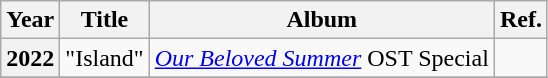<table class="wikitable plainrowheaders" style="text-align:center">
<tr>
<th scope="col">Year</th>
<th scope="col">Title</th>
<th scope="col">Album</th>
<th scope="col">Ref.</th>
</tr>
<tr>
<th scope="row">2022</th>
<td>"Island" <br></td>
<td><em><a href='#'>Our Beloved Summer</a></em> OST Special</td>
<td style="text-align:center"></td>
</tr>
<tr>
</tr>
</table>
